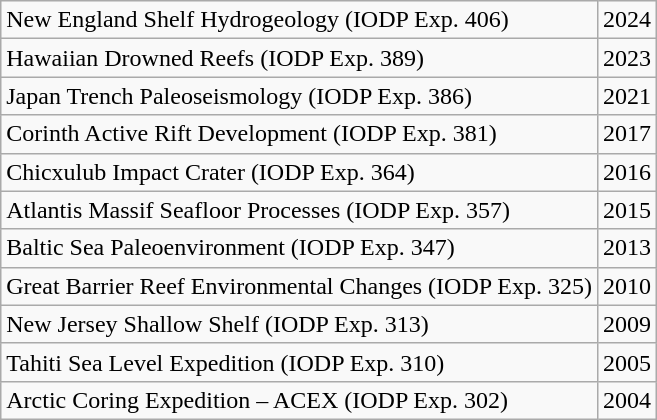<table class="wikitable">
<tr>
<td>New England Shelf Hydrogeology (IODP Exp. 406)</td>
<td>2024</td>
</tr>
<tr>
<td>Hawaiian Drowned Reefs (IODP Exp. 389)</td>
<td>2023</td>
</tr>
<tr>
<td>Japan Trench Paleoseismology (IODP Exp. 386)</td>
<td>2021</td>
</tr>
<tr>
<td>Corinth Active Rift Development (IODP Exp. 381)</td>
<td>2017</td>
</tr>
<tr>
<td>Chicxulub Impact Crater (IODP Exp. 364)</td>
<td>2016</td>
</tr>
<tr>
<td>Atlantis Massif Seafloor Processes (IODP Exp. 357)</td>
<td>2015</td>
</tr>
<tr>
<td>Baltic Sea Paleoenvironment (IODP Exp. 347)</td>
<td>2013</td>
</tr>
<tr>
<td>Great Barrier Reef Environmental Changes (IODP Exp. 325)</td>
<td>2010</td>
</tr>
<tr>
<td>New Jersey Shallow Shelf (IODP Exp. 313)</td>
<td>2009</td>
</tr>
<tr>
<td>Tahiti Sea Level Expedition (IODP Exp. 310)</td>
<td>2005</td>
</tr>
<tr>
<td>Arctic Coring Expedition – ACEX (IODP Exp. 302)</td>
<td>2004</td>
</tr>
</table>
